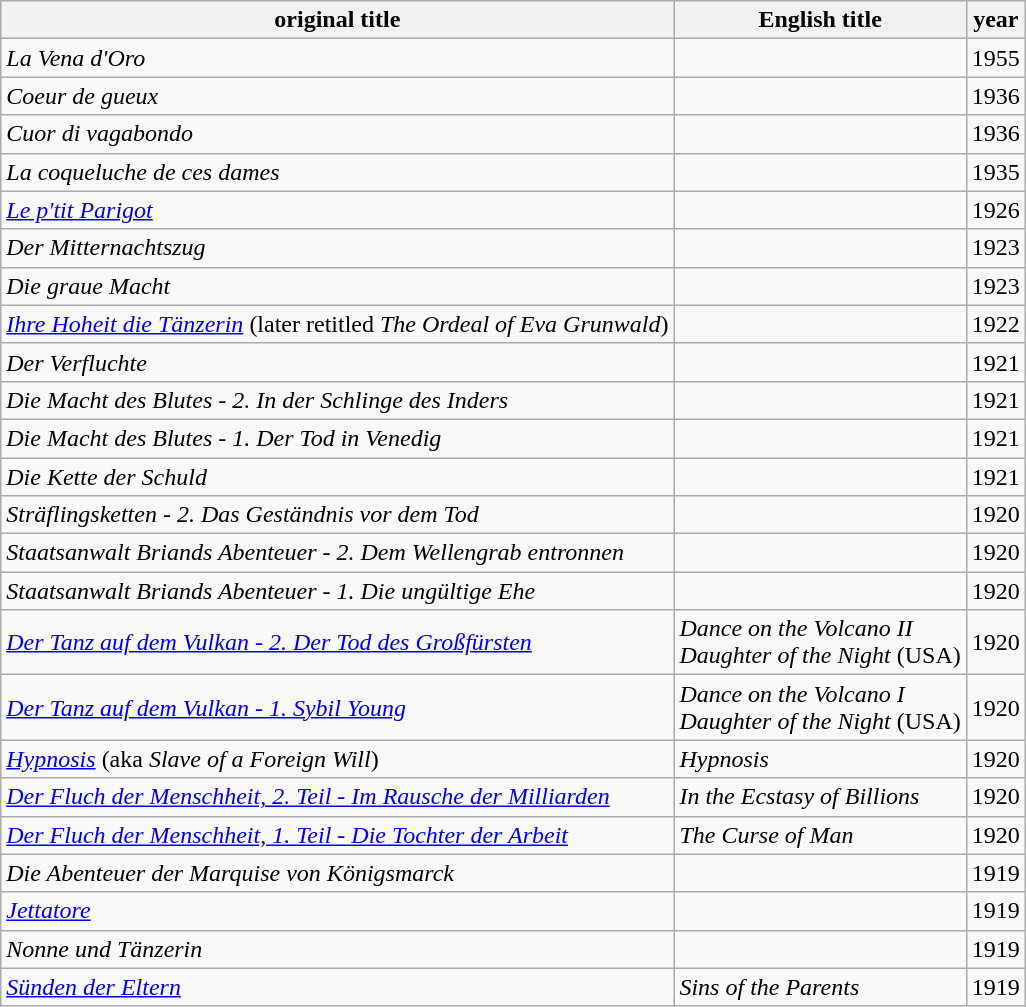<table table class="wikitable sortable">
<tr>
<th>original title</th>
<th>English title</th>
<th>year</th>
</tr>
<tr>
<td><em>La Vena d'Oro</em></td>
<td></td>
<td>1955</td>
</tr>
<tr>
<td><em>Coeur de gueux</em></td>
<td></td>
<td>1936</td>
</tr>
<tr>
<td><em>Cuor di vagabondo</em></td>
<td></td>
<td>1936</td>
</tr>
<tr>
<td><em>La coqueluche de ces dames</em></td>
<td></td>
<td>1935</td>
</tr>
<tr>
<td><em><a href='#'>Le p'tit Parigot</a></em></td>
<td></td>
<td>1926</td>
</tr>
<tr>
<td><em>Der Mitternachtszug</em></td>
<td></td>
<td>1923</td>
</tr>
<tr>
<td><em>Die graue Macht</em></td>
<td></td>
<td>1923</td>
</tr>
<tr>
<td><em><a href='#'>Ihre Hoheit die Tänzerin</a></em> (later retitled <em>The Ordeal of Eva Grunwald</em>)</td>
<td></td>
<td>1922</td>
</tr>
<tr>
<td><em>Der Verfluchte</em></td>
<td></td>
<td>1921</td>
</tr>
<tr>
<td><em>Die Macht des Blutes - 2. In der Schlinge des Inders</em></td>
<td></td>
<td>1921</td>
</tr>
<tr>
<td><em>Die Macht des Blutes - 1. Der Tod in Venedig</em></td>
<td></td>
<td>1921</td>
</tr>
<tr>
<td><em>Die Kette der Schuld</em></td>
<td></td>
<td>1921</td>
</tr>
<tr>
<td><em>Sträflingsketten - 2. Das Geständnis vor dem Tod</em></td>
<td></td>
<td>1920</td>
</tr>
<tr>
<td><em>Staatsanwalt Briands Abenteuer - 2. Dem Wellengrab entronnen</em></td>
<td></td>
<td>1920</td>
</tr>
<tr>
<td><em>Staatsanwalt Briands Abenteuer - 1. Die ungültige Ehe</em></td>
<td></td>
<td>1920</td>
</tr>
<tr>
<td><em><a href='#'>Der Tanz auf dem Vulkan - 2. Der Tod des Großfürsten</a></em></td>
<td><em>Dance on the Volcano II</em><br><em>Daughter of the Night</em> (USA)</td>
<td>1920</td>
</tr>
<tr>
<td><em><a href='#'>Der Tanz auf dem Vulkan - 1. Sybil Young</a></em></td>
<td><em>Dance on the Volcano I</em><br><em>Daughter of the Night</em> (USA)</td>
<td>1920</td>
</tr>
<tr>
<td><em><a href='#'>Hypnosis</a></em> (aka <em>Slave of a Foreign Will</em>)</td>
<td><em>Hypnosis</em></td>
<td>1920</td>
</tr>
<tr>
<td><em><a href='#'>Der Fluch der Menschheit, 2. Teil - Im Rausche der Milliarden</a></em></td>
<td><em>In the Ecstasy of Billions</em></td>
<td>1920</td>
</tr>
<tr>
<td><em><a href='#'>Der Fluch der Menschheit, 1. Teil - Die Tochter der Arbeit</a></em></td>
<td><em>The Curse of Man</em></td>
<td>1920</td>
</tr>
<tr>
<td><em>Die Abenteuer der Marquise von Königsmarck</em></td>
<td></td>
<td>1919</td>
</tr>
<tr>
<td><em><a href='#'>Jettatore</a></em></td>
<td></td>
<td>1919</td>
</tr>
<tr>
<td><em>Nonne und Tänzerin</em></td>
<td></td>
<td>1919</td>
</tr>
<tr>
<td><em><a href='#'>Sünden der Eltern</a></em></td>
<td><em>Sins of the Parents</em></td>
<td>1919</td>
</tr>
</table>
